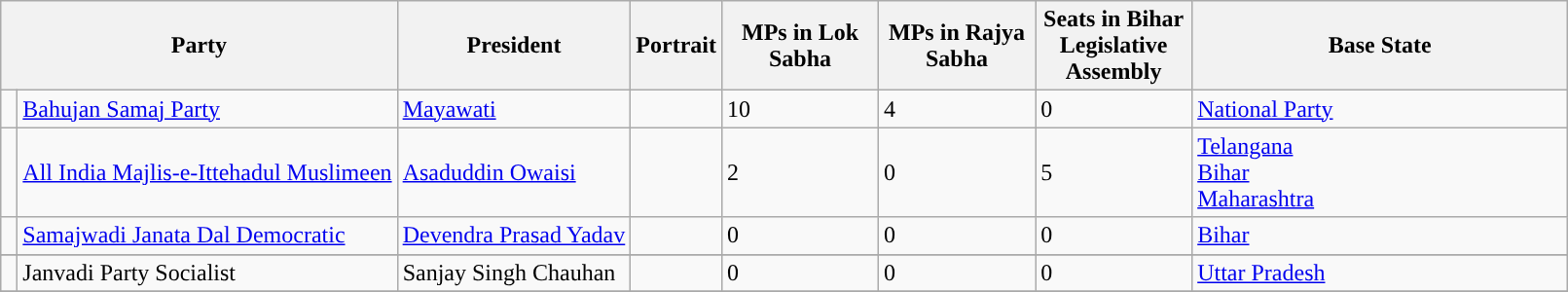<table class="wikitable sortable mw-collapsible">
<tr>
<th colspan="2" style="width:30px;">Party</th>
<th scope="col">President</th>
<th>Portrait</th>
<th style="width:100px;">MPs in Lok Sabha</th>
<th style="width:100px;">MPs in Rajya Sabha</th>
<th style="width:100px;">Seats in Bihar Legislative Assembly</th>
<th style="width:250px;">Base State</th>
</tr>
<tr>
<td width="4px" style="background-color: "></td>
<td><a href='#'>Bahujan Samaj Party</a> </td>
<td><a href='#'>Mayawati</a></td>
<td></td>
<td>10</td>
<td>4</td>
<td>0</td>
<td><a href='#'>National Party</a></td>
</tr>
<tr>
<td width="4px" style="background-color: "></td>
<td><a href='#'>All India Majlis-e-Ittehadul Muslimeen</a> </td>
<td><a href='#'>Asaduddin Owaisi</a></td>
<td></td>
<td>2</td>
<td>0</td>
<td>5</td>
<td><a href='#'>Telangana</a><br><a href='#'>Bihar</a><br><a href='#'>Maharashtra</a></td>
</tr>
<tr>
<td width="4px" style="background-color: "></td>
<td><a href='#'>Samajwadi Janata Dal Democratic</a></td>
<td><a href='#'>Devendra Prasad Yadav</a></td>
<td></td>
<td>0</td>
<td>0</td>
<td>0</td>
<td><a href='#'>Bihar</a></td>
</tr>
<tr>
</tr>
<tr>
<td width="4px" style="background-color: "></td>
<td>Janvadi Party Socialist</td>
<td>Sanjay Singh Chauhan</td>
<td></td>
<td>0</td>
<td>0</td>
<td>0</td>
<td><a href='#'>Uttar Pradesh</a></td>
</tr>
<tr>
</tr>
</table>
